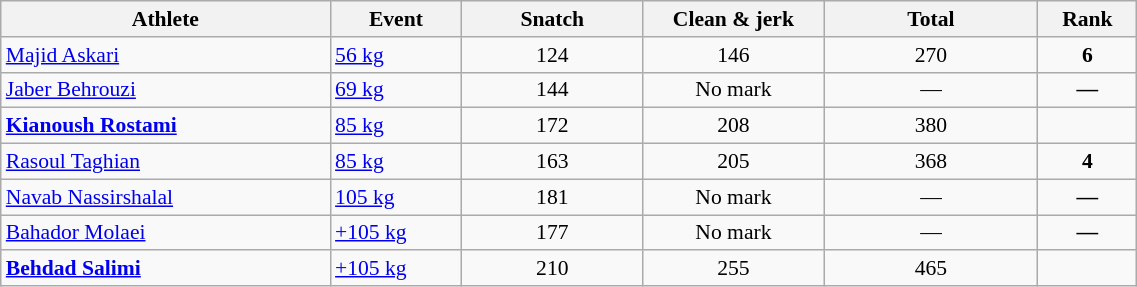<table class="wikitable" width="60%" style="text-align:center; font-size:90%">
<tr>
<th width="20%">Athlete</th>
<th width="8%">Event</th>
<th width="11%">Snatch</th>
<th width="11%">Clean & jerk</th>
<th width="13%">Total</th>
<th width="6%">Rank</th>
</tr>
<tr>
<td align=left><a href='#'>Majid Askari</a></td>
<td align=left><a href='#'>56 kg</a></td>
<td>124</td>
<td>146</td>
<td>270</td>
<td><strong>6</strong></td>
</tr>
<tr>
<td align=left><a href='#'>Jaber Behrouzi</a></td>
<td align=left><a href='#'>69 kg</a></td>
<td>144</td>
<td>No mark</td>
<td>—</td>
<td><strong>—</strong></td>
</tr>
<tr>
<td align=left><strong><a href='#'>Kianoush Rostami</a></strong></td>
<td align=left><a href='#'>85 kg</a></td>
<td>172</td>
<td>208</td>
<td>380</td>
<td></td>
</tr>
<tr>
<td align=left><a href='#'>Rasoul Taghian</a></td>
<td align=left><a href='#'>85 kg</a></td>
<td>163</td>
<td>205</td>
<td>368</td>
<td><strong>4</strong></td>
</tr>
<tr>
<td align=left><a href='#'>Navab Nassirshalal</a></td>
<td align=left><a href='#'>105 kg</a></td>
<td>181</td>
<td>No mark</td>
<td>—</td>
<td><strong>—</strong></td>
</tr>
<tr>
<td align=left><a href='#'>Bahador Molaei</a></td>
<td align=left><a href='#'>+105 kg</a></td>
<td>177</td>
<td>No mark</td>
<td>—</td>
<td><strong>—</strong></td>
</tr>
<tr>
<td align=left><strong><a href='#'>Behdad Salimi</a></strong></td>
<td align=left><a href='#'>+105 kg</a></td>
<td>210 </td>
<td>255 </td>
<td>465 </td>
<td></td>
</tr>
</table>
